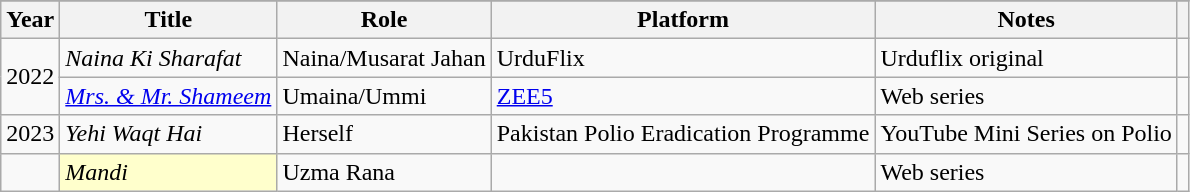<table class="wikitable sortable plainrowheaders">
<tr style="background:#ccc; text-align:center;">
</tr>
<tr>
<th>Year</th>
<th>Title</th>
<th>Role</th>
<th>Platform</th>
<th>Notes</th>
<th scope="col" class="unsortable"></th>
</tr>
<tr>
<td rowspan="2">2022</td>
<td><em>Naina Ki Sharafat</em></td>
<td>Naina/Musarat Jahan</td>
<td>UrduFlix</td>
<td>Urduflix original</td>
<td></td>
</tr>
<tr>
<td><em><a href='#'>Mrs. & Mr. Shameem</a></em></td>
<td>Umaina/Ummi</td>
<td><a href='#'>ZEE5</a></td>
<td>Web series</td>
<td></td>
</tr>
<tr>
<td>2023</td>
<td><em>Yehi Waqt Hai</em></td>
<td>Herself</td>
<td>Pakistan Polio Eradication Programme</td>
<td>YouTube Mini Series on Polio</td>
<td></td>
</tr>
<tr>
<td></td>
<td style="background:#ffc;"><em>Mandi</em> </td>
<td>Uzma Rana</td>
<td></td>
<td>Web series</td>
<td></td>
</tr>
</table>
